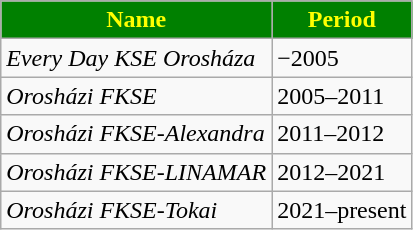<table class="wikitable" style="text-align: left">
<tr>
<th style="color:yellow; background:green">Name</th>
<th style="color:yellow; background:green">Period</th>
</tr>
<tr>
<td align=left><em>Every Day KSE Orosháza</em></td>
<td>−2005</td>
</tr>
<tr>
<td align=left><em>Orosházi FKSE</em></td>
<td>2005–2011</td>
</tr>
<tr>
<td align=left><em>Orosházi FKSE-Alexandra</em></td>
<td>2011–2012</td>
</tr>
<tr>
<td align=left><em>Orosházi FKSE-LINAMAR</em></td>
<td>2012–2021</td>
</tr>
<tr>
<td align=left><em>Orosházi FKSE-Tokai</em></td>
<td>2021–present</td>
</tr>
</table>
